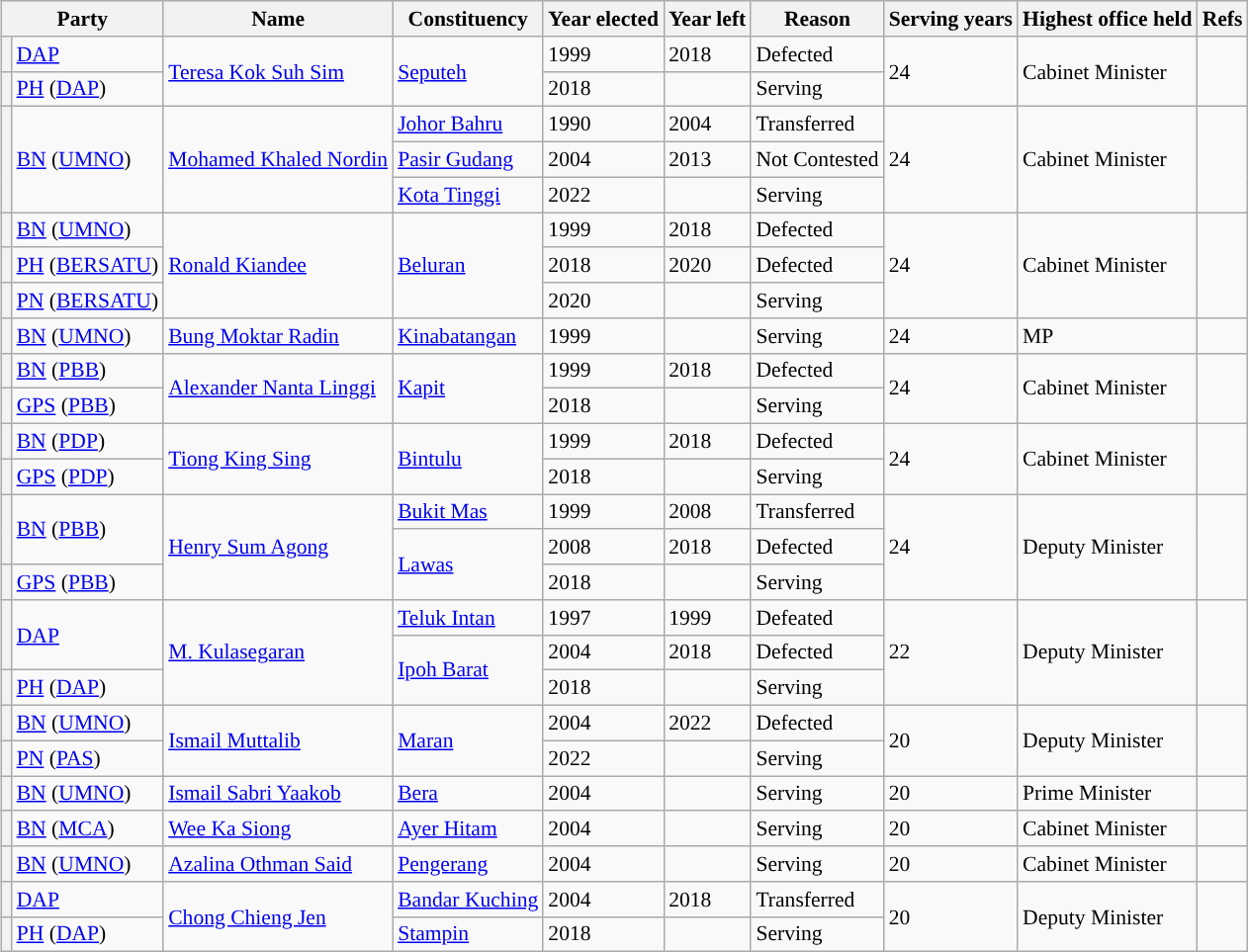<table class="wikitable sortable" style="margin:0.5em; font-size:90%">
<tr>
<th colspan=2>Party</th>
<th>Name</th>
<th>Constituency</th>
<th>Year elected</th>
<th>Year left</th>
<th>Reason</th>
<th>Serving years</th>
<th>Highest office held</th>
<th>Refs</th>
</tr>
<tr>
<th style="background-color: "></th>
<td><a href='#'>DAP</a></td>
<td rowspan="2"><a href='#'>Teresa Kok Suh Sim</a></td>
<td rowspan="2"><a href='#'>Seputeh</a></td>
<td>1999</td>
<td>2018</td>
<td>Defected</td>
<td rowspan="2">24</td>
<td rowspan="2">Cabinet Minister</td>
<td rowspan="2"></td>
</tr>
<tr>
<th style="background-color: "></th>
<td><a href='#'>PH</a> (<a href='#'>DAP</a>)</td>
<td>2018</td>
<td></td>
<td>Serving</td>
</tr>
<tr>
<th rowspan="3" style="background-color: "></th>
<td rowspan="3"><a href='#'>BN</a> (<a href='#'>UMNO</a>)</td>
<td rowspan="3"><a href='#'>Mohamed Khaled Nordin</a></td>
<td><a href='#'>Johor Bahru</a></td>
<td>1990</td>
<td>2004</td>
<td>Transferred</td>
<td rowspan="3">24</td>
<td rowspan="3">Cabinet Minister</td>
<td rowspan="3"></td>
</tr>
<tr>
<td><a href='#'>Pasir Gudang</a></td>
<td>2004</td>
<td>2013</td>
<td>Not Contested</td>
</tr>
<tr>
<td><a href='#'>Kota Tinggi</a></td>
<td>2022</td>
<td></td>
<td>Serving</td>
</tr>
<tr>
<th style="background-color: "></th>
<td><a href='#'>BN</a> (<a href='#'>UMNO</a>)</td>
<td rowspan="3"><a href='#'>Ronald Kiandee</a></td>
<td rowspan="3"><a href='#'>Beluran</a></td>
<td>1999</td>
<td>2018</td>
<td>Defected</td>
<td rowspan="3">24</td>
<td rowspan="3">Cabinet Minister</td>
<td rowspan="3"></td>
</tr>
<tr>
<th style="background-color: "></th>
<td><a href='#'>PH</a> (<a href='#'>BERSATU</a>)</td>
<td>2018</td>
<td>2020</td>
<td>Defected</td>
</tr>
<tr>
<th style="background-color: "></th>
<td><a href='#'>PN</a> (<a href='#'>BERSATU</a>)</td>
<td>2020</td>
<td></td>
<td>Serving</td>
</tr>
<tr>
<th style="background-color: "></th>
<td><a href='#'>BN</a> (<a href='#'>UMNO</a>)</td>
<td><a href='#'>Bung Moktar Radin</a></td>
<td><a href='#'>Kinabatangan</a></td>
<td>1999</td>
<td></td>
<td>Serving</td>
<td>24</td>
<td>MP</td>
<td></td>
</tr>
<tr>
<th style="background-color: "></th>
<td><a href='#'>BN</a> (<a href='#'>PBB</a>)</td>
<td rowspan="2"><a href='#'>Alexander Nanta Linggi</a></td>
<td rowspan="2"><a href='#'>Kapit</a></td>
<td>1999</td>
<td>2018</td>
<td>Defected</td>
<td rowspan="2">24</td>
<td rowspan="2">Cabinet Minister</td>
<td rowspan="2"></td>
</tr>
<tr>
<th style="background-color: "></th>
<td><a href='#'>GPS</a> (<a href='#'>PBB</a>)</td>
<td>2018</td>
<td></td>
<td>Serving</td>
</tr>
<tr>
<th style="background-color: "></th>
<td><a href='#'>BN</a> (<a href='#'>PDP</a>)</td>
<td rowspan="2"><a href='#'>Tiong King Sing</a></td>
<td rowspan="2"><a href='#'>Bintulu</a></td>
<td>1999</td>
<td>2018</td>
<td>Defected</td>
<td rowspan="2">24</td>
<td rowspan="2">Cabinet Minister</td>
<td rowspan="2"></td>
</tr>
<tr>
<th style="background-color: "></th>
<td><a href='#'>GPS</a> (<a href='#'>PDP</a>)</td>
<td>2018</td>
<td></td>
<td>Serving</td>
</tr>
<tr>
<th rowspan="2" style="background-color: "></th>
<td rowspan="2"><a href='#'>BN</a> (<a href='#'>PBB</a>)</td>
<td rowspan="3"><a href='#'>Henry Sum Agong</a></td>
<td><a href='#'>Bukit Mas</a></td>
<td>1999</td>
<td>2008</td>
<td>Transferred</td>
<td rowspan="3">24</td>
<td rowspan="3">Deputy Minister</td>
<td rowspan="3"></td>
</tr>
<tr>
<td rowspan="2"><a href='#'>Lawas</a></td>
<td>2008</td>
<td>2018</td>
<td>Defected</td>
</tr>
<tr>
<th style="background-color: "></th>
<td><a href='#'>GPS</a> (<a href='#'>PBB</a>)</td>
<td>2018</td>
<td></td>
<td>Serving</td>
</tr>
<tr>
<th rowspan="2" style="background-color: "></th>
<td rowspan="2"><a href='#'>DAP</a></td>
<td rowspan="3"><a href='#'>M. Kulasegaran</a></td>
<td><a href='#'>Teluk Intan</a></td>
<td>1997</td>
<td>1999</td>
<td>Defeated</td>
<td rowspan="3">22</td>
<td rowspan="3">Deputy Minister</td>
<td rowspan="3"></td>
</tr>
<tr>
<td rowspan="2"><a href='#'>Ipoh Barat</a></td>
<td>2004</td>
<td>2018</td>
<td>Defected</td>
</tr>
<tr>
<th style="background-color: "></th>
<td><a href='#'>PH</a> (<a href='#'>DAP</a>)</td>
<td>2018</td>
<td></td>
<td>Serving</td>
</tr>
<tr>
<th style="background-color: "></th>
<td><a href='#'>BN</a> (<a href='#'>UMNO</a>)</td>
<td rowspan="2"><a href='#'>Ismail Muttalib</a></td>
<td rowspan="2"><a href='#'>Maran</a></td>
<td>2004</td>
<td>2022</td>
<td>Defected</td>
<td rowspan="2">20</td>
<td rowspan="2">Deputy Minister</td>
<td rowspan="2"></td>
</tr>
<tr>
<th style="background-color: "></th>
<td><a href='#'>PN</a> (<a href='#'>PAS</a>)</td>
<td>2022</td>
<td></td>
<td>Serving</td>
</tr>
<tr>
<th style="background-color: "></th>
<td><a href='#'>BN</a> (<a href='#'>UMNO</a>)</td>
<td><a href='#'>Ismail Sabri Yaakob</a></td>
<td><a href='#'>Bera</a></td>
<td>2004</td>
<td></td>
<td>Serving</td>
<td>20</td>
<td>Prime Minister</td>
<td></td>
</tr>
<tr>
<th style="background-color: "></th>
<td><a href='#'>BN</a> (<a href='#'>MCA</a>)</td>
<td><a href='#'>Wee Ka Siong</a></td>
<td><a href='#'>Ayer Hitam</a></td>
<td>2004</td>
<td></td>
<td>Serving</td>
<td>20</td>
<td>Cabinet Minister</td>
<td></td>
</tr>
<tr>
<th style="background-color: "></th>
<td><a href='#'>BN</a> (<a href='#'>UMNO</a>)</td>
<td><a href='#'>Azalina Othman Said</a></td>
<td><a href='#'>Pengerang</a></td>
<td>2004</td>
<td></td>
<td>Serving</td>
<td>20</td>
<td>Cabinet Minister</td>
<td></td>
</tr>
<tr>
<th style="background-color: "></th>
<td><a href='#'>DAP</a></td>
<td rowspan="2"><a href='#'>Chong Chieng Jen</a></td>
<td><a href='#'>Bandar Kuching</a></td>
<td>2004</td>
<td>2018</td>
<td>Transferred</td>
<td rowspan="2">20</td>
<td rowspan="2">Deputy Minister</td>
<td rowspan="2"></td>
</tr>
<tr>
<th style="background-color: "></th>
<td><a href='#'>PH</a> (<a href='#'>DAP</a>)</td>
<td><a href='#'>Stampin</a></td>
<td>2018</td>
<td></td>
<td>Serving</td>
</tr>
</table>
